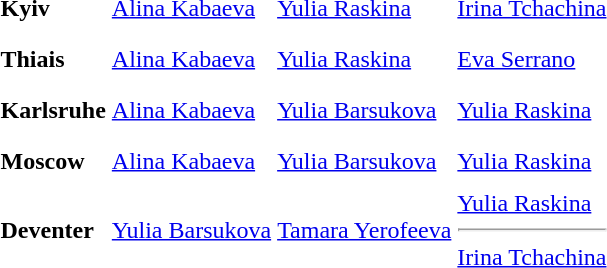<table>
<tr>
<th scope=row style="text-align:left">Kyiv</th>
<td style="height:30px;"> <a href='#'>Alina Kabaeva</a></td>
<td style="height:30px;"> <a href='#'>Yulia Raskina</a></td>
<td style="height:30px;"> <a href='#'>Irina Tchachina</a></td>
</tr>
<tr>
<th scope=row style="text-align:left">Thiais</th>
<td style="height:30px;"> <a href='#'>Alina Kabaeva</a></td>
<td style="height:30px;"> <a href='#'>Yulia Raskina</a></td>
<td style="height:30px;"> <a href='#'>Eva Serrano</a></td>
</tr>
<tr>
<th scope=row style="text-align:left">Karlsruhe</th>
<td style="height:30px;"> <a href='#'>Alina Kabaeva</a></td>
<td style="height:30px;"> <a href='#'>Yulia Barsukova</a></td>
<td style="height:30px;"> <a href='#'>Yulia Raskina</a></td>
</tr>
<tr>
<th scope=row style="text-align:left">Moscow</th>
<td style="height:30px;"> <a href='#'>Alina Kabaeva</a></td>
<td style="height:30px;"> <a href='#'>Yulia Barsukova</a></td>
<td style="height:30px;"> <a href='#'>Yulia Raskina</a></td>
</tr>
<tr>
<th scope=row style="text-align:left">Deventer</th>
<td style="height:30px;"> <a href='#'>Yulia Barsukova</a></td>
<td style="height:30px;"> <a href='#'>Tamara Yerofeeva</a></td>
<td style="height:30px;"> <a href='#'>Yulia Raskina</a> <hr>  <a href='#'>Irina Tchachina</a></td>
</tr>
<tr>
</tr>
</table>
